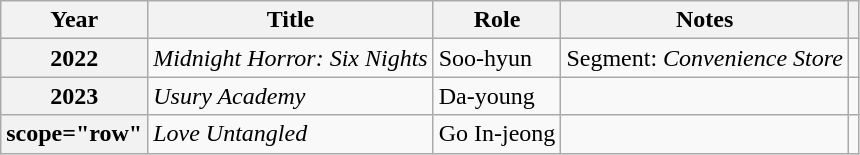<table class="wikitable plainrowheaders">
<tr>
<th scope="col">Year</th>
<th scope="col">Title</th>
<th scope="col">Role</th>
<th scope="col">Notes</th>
<th scope="col" class="unsortable"></th>
</tr>
<tr>
<th scope="row">2022</th>
<td><em>Midnight Horror: Six Nights</em></td>
<td>Soo-hyun</td>
<td>Segment: <em>Convenience Store</em></td>
<td style="text-align:center"></td>
</tr>
<tr>
<th scope="row">2023</th>
<td><em>Usury Academy</em></td>
<td>Da-young</td>
<td></td>
<td style="text-align:center"></td>
</tr>
<tr>
<th>scope="row" </th>
<td><em>Love Untangled</em></td>
<td>Go In-jeong</td>
<td></td>
<td style="text-align:center"></td>
</tr>
</table>
